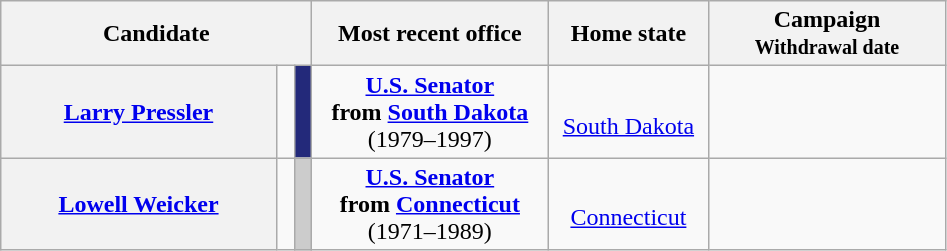<table class="wikitable sortable" style="text-align:center">
<tr>
<th style="width:200px;" colspan="3">Candidate</th>
<th style="width:150px;">Most recent office</th>
<th style="width:100px;">Home state</th>
<th style="width:150px;">Campaign<br><small>Withdrawal date</small></th>
</tr>
<tr>
<th scope="row" data-sort-value="Pressler"><strong><a href='#'>Larry Pressler</a></strong></th>
<td></td>
<td style="background:#23297A;"></td>
<td><strong><a href='#'>U.S. Senator</a><br>from <a href='#'>South Dakota</a></strong><br>(1979–1997)</td>
<td><br><a href='#'>South Dakota</a></td>
<td></td>
</tr>
<tr>
<th scope="row" data-sort-value="Pressler"><strong><a href='#'>Lowell Weicker</a></strong></th>
<td></td>
<td style="background:#cccccc;"></td>
<td><strong><a href='#'>U.S. Senator</a><br>from <a href='#'>Connecticut</a></strong><br>(1971–1989)</td>
<td><br><a href='#'>Connecticut</a></td>
<td></td>
</tr>
</table>
